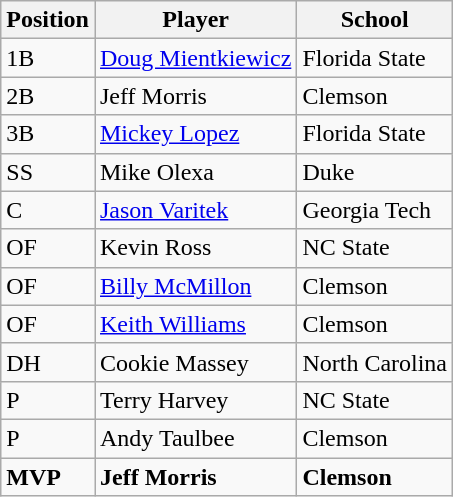<table class="wikitable">
<tr>
<th>Position</th>
<th>Player</th>
<th>School</th>
</tr>
<tr>
<td>1B</td>
<td><a href='#'>Doug Mientkiewicz</a></td>
<td>Florida State</td>
</tr>
<tr>
<td>2B</td>
<td>Jeff Morris</td>
<td>Clemson</td>
</tr>
<tr>
<td>3B</td>
<td><a href='#'>Mickey Lopez</a></td>
<td>Florida State</td>
</tr>
<tr>
<td>SS</td>
<td>Mike Olexa</td>
<td>Duke</td>
</tr>
<tr>
<td>C</td>
<td><a href='#'>Jason Varitek</a></td>
<td>Georgia Tech</td>
</tr>
<tr>
<td>OF</td>
<td>Kevin Ross</td>
<td>NC State</td>
</tr>
<tr>
<td>OF</td>
<td><a href='#'>Billy McMillon</a></td>
<td>Clemson</td>
</tr>
<tr>
<td>OF</td>
<td><a href='#'>Keith Williams</a></td>
<td>Clemson</td>
</tr>
<tr>
<td>DH</td>
<td>Cookie Massey</td>
<td>North Carolina</td>
</tr>
<tr>
<td>P</td>
<td>Terry Harvey</td>
<td>NC State</td>
</tr>
<tr>
<td>P</td>
<td>Andy Taulbee</td>
<td>Clemson</td>
</tr>
<tr>
<td><strong>MVP</strong></td>
<td><strong>Jeff Morris</strong></td>
<td><strong>Clemson</strong></td>
</tr>
</table>
